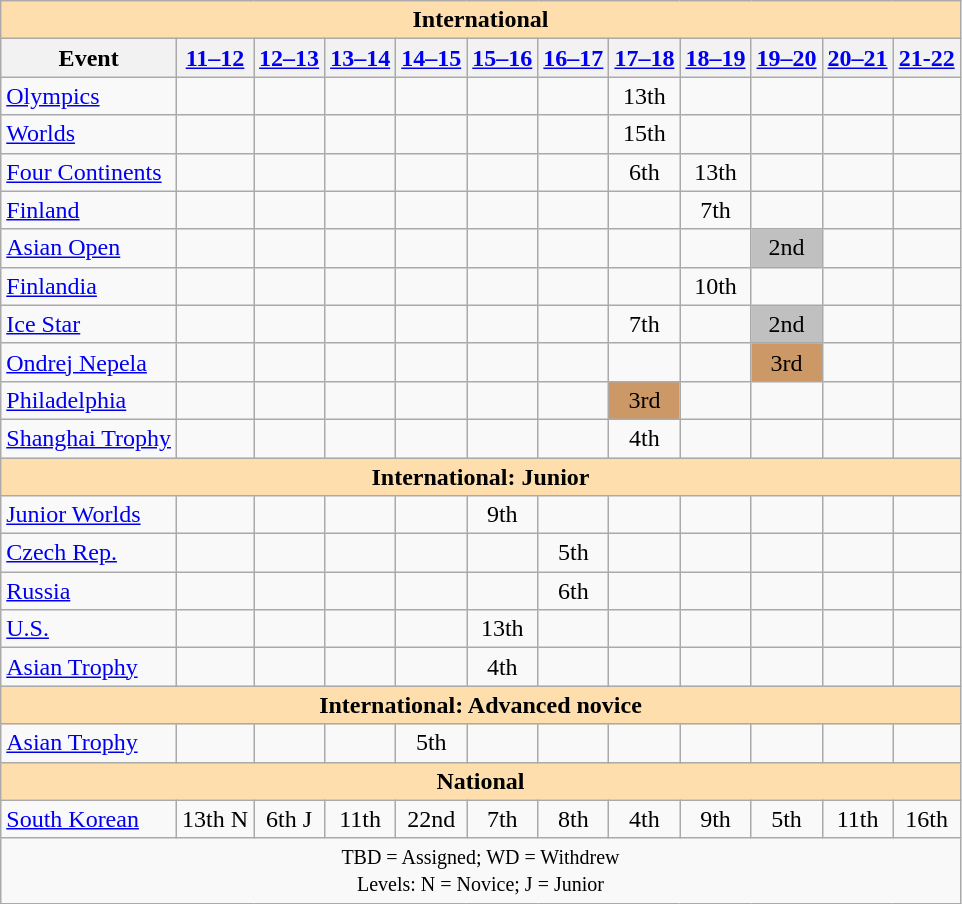<table class="wikitable" style="text-align:center">
<tr>
<th colspan="12" style="background-color: #ffdead; " align="center">International</th>
</tr>
<tr>
<th>Event</th>
<th><a href='#'>11–12</a></th>
<th><a href='#'>12–13</a></th>
<th><a href='#'>13–14</a></th>
<th><a href='#'>14–15</a></th>
<th><a href='#'>15–16</a></th>
<th><a href='#'>16–17</a></th>
<th><a href='#'>17–18</a></th>
<th><a href='#'>18–19</a></th>
<th><a href='#'>19–20</a></th>
<th><a href='#'>20–21</a></th>
<th><a href='#'>21-22</a></th>
</tr>
<tr>
<td align=left><a href='#'>Olympics</a></td>
<td></td>
<td></td>
<td></td>
<td></td>
<td></td>
<td></td>
<td>13th</td>
<td></td>
<td></td>
<td></td>
<td></td>
</tr>
<tr>
<td align=left><a href='#'>Worlds</a></td>
<td></td>
<td></td>
<td></td>
<td></td>
<td></td>
<td></td>
<td>15th</td>
<td></td>
<td></td>
<td></td>
<td></td>
</tr>
<tr>
<td align=left><a href='#'>Four Continents</a></td>
<td></td>
<td></td>
<td></td>
<td></td>
<td></td>
<td></td>
<td>6th</td>
<td>13th</td>
<td></td>
<td></td>
<td></td>
</tr>
<tr>
<td align=left> <a href='#'>Finland</a></td>
<td></td>
<td></td>
<td></td>
<td></td>
<td></td>
<td></td>
<td></td>
<td>7th</td>
<td></td>
<td></td>
<td></td>
</tr>
<tr>
<td align=left> <a href='#'>Asian Open</a></td>
<td></td>
<td></td>
<td></td>
<td></td>
<td></td>
<td></td>
<td></td>
<td></td>
<td bgcolor=silver>2nd</td>
<td></td>
<td></td>
</tr>
<tr>
<td align=left> <a href='#'>Finlandia</a></td>
<td></td>
<td></td>
<td></td>
<td></td>
<td></td>
<td></td>
<td></td>
<td>10th</td>
<td></td>
<td></td>
<td></td>
</tr>
<tr>
<td align=left> <a href='#'>Ice Star</a></td>
<td></td>
<td></td>
<td></td>
<td></td>
<td></td>
<td></td>
<td>7th</td>
<td></td>
<td bgcolor=silver>2nd</td>
<td></td>
<td></td>
</tr>
<tr>
<td align=left> <a href='#'>Ondrej Nepela</a></td>
<td></td>
<td></td>
<td></td>
<td></td>
<td></td>
<td></td>
<td></td>
<td></td>
<td bgcolor=cc9966>3rd</td>
<td></td>
<td></td>
</tr>
<tr>
<td align=left><a href='#'>Philadelphia</a></td>
<td></td>
<td></td>
<td></td>
<td></td>
<td></td>
<td></td>
<td bgcolor=cc9966>3rd</td>
<td></td>
<td></td>
<td></td>
<td></td>
</tr>
<tr>
<td align=left><a href='#'>Shanghai Trophy</a></td>
<td></td>
<td></td>
<td></td>
<td></td>
<td></td>
<td></td>
<td>4th</td>
<td></td>
<td></td>
<td></td>
<td></td>
</tr>
<tr>
<th colspan="12" style="background-color: #ffdead; " align="center">International: Junior</th>
</tr>
<tr>
<td align=left><a href='#'>Junior Worlds</a></td>
<td></td>
<td></td>
<td></td>
<td></td>
<td>9th</td>
<td></td>
<td></td>
<td></td>
<td></td>
<td></td>
<td></td>
</tr>
<tr>
<td align=left> <a href='#'>Czech Rep.</a></td>
<td></td>
<td></td>
<td></td>
<td></td>
<td></td>
<td>5th</td>
<td></td>
<td></td>
<td></td>
<td></td>
<td></td>
</tr>
<tr>
<td align=left> <a href='#'>Russia</a></td>
<td></td>
<td></td>
<td></td>
<td></td>
<td></td>
<td>6th</td>
<td></td>
<td></td>
<td></td>
<td></td>
<td></td>
</tr>
<tr>
<td align=left> <a href='#'>U.S.</a></td>
<td></td>
<td></td>
<td></td>
<td></td>
<td>13th</td>
<td></td>
<td></td>
<td></td>
<td></td>
<td></td>
<td></td>
</tr>
<tr>
<td align=left><a href='#'>Asian Trophy</a></td>
<td></td>
<td></td>
<td></td>
<td></td>
<td>4th</td>
<td></td>
<td></td>
<td></td>
<td></td>
<td></td>
<td></td>
</tr>
<tr>
<th colspan="12" style="background-color: #ffdead; " align="center">International: Advanced novice</th>
</tr>
<tr>
<td align=left><a href='#'>Asian Trophy</a></td>
<td></td>
<td></td>
<td></td>
<td>5th</td>
<td></td>
<td></td>
<td></td>
<td></td>
<td></td>
<td></td>
<td></td>
</tr>
<tr>
<th colspan="12" style="background-color: #ffdead; " align="center">National</th>
</tr>
<tr>
<td align=left><a href='#'>South Korean</a></td>
<td>13th N</td>
<td>6th J</td>
<td>11th</td>
<td>22nd</td>
<td>7th</td>
<td>8th</td>
<td>4th</td>
<td>9th</td>
<td>5th</td>
<td>11th</td>
<td>16th</td>
</tr>
<tr>
<td colspan="12" align="center"><small> TBD = Assigned; WD = Withdrew <br> Levels: N = Novice; J = Junior </small></td>
</tr>
</table>
